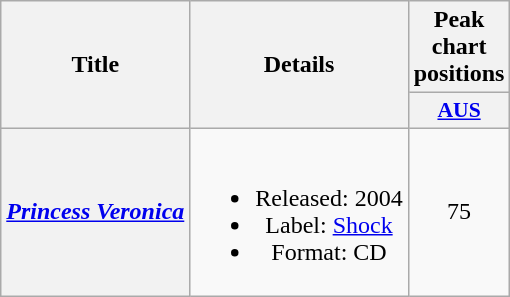<table class="wikitable plainrowheaders" style="text-align:center;">
<tr>
<th scope="col" rowspan="2">Title</th>
<th scope="col" rowspan="2">Details</th>
<th scope="col" colspan="1">Peak chart positions</th>
</tr>
<tr>
<th scope="col" style="width:3em;font-size:90%;"><a href='#'>AUS</a><br></th>
</tr>
<tr>
<th scope="row"><em><a href='#'>Princess Veronica</a></em></th>
<td><br><ul><li>Released: 2004</li><li>Label: <a href='#'>Shock</a></li><li>Format: CD</li></ul></td>
<td>75</td>
</tr>
</table>
